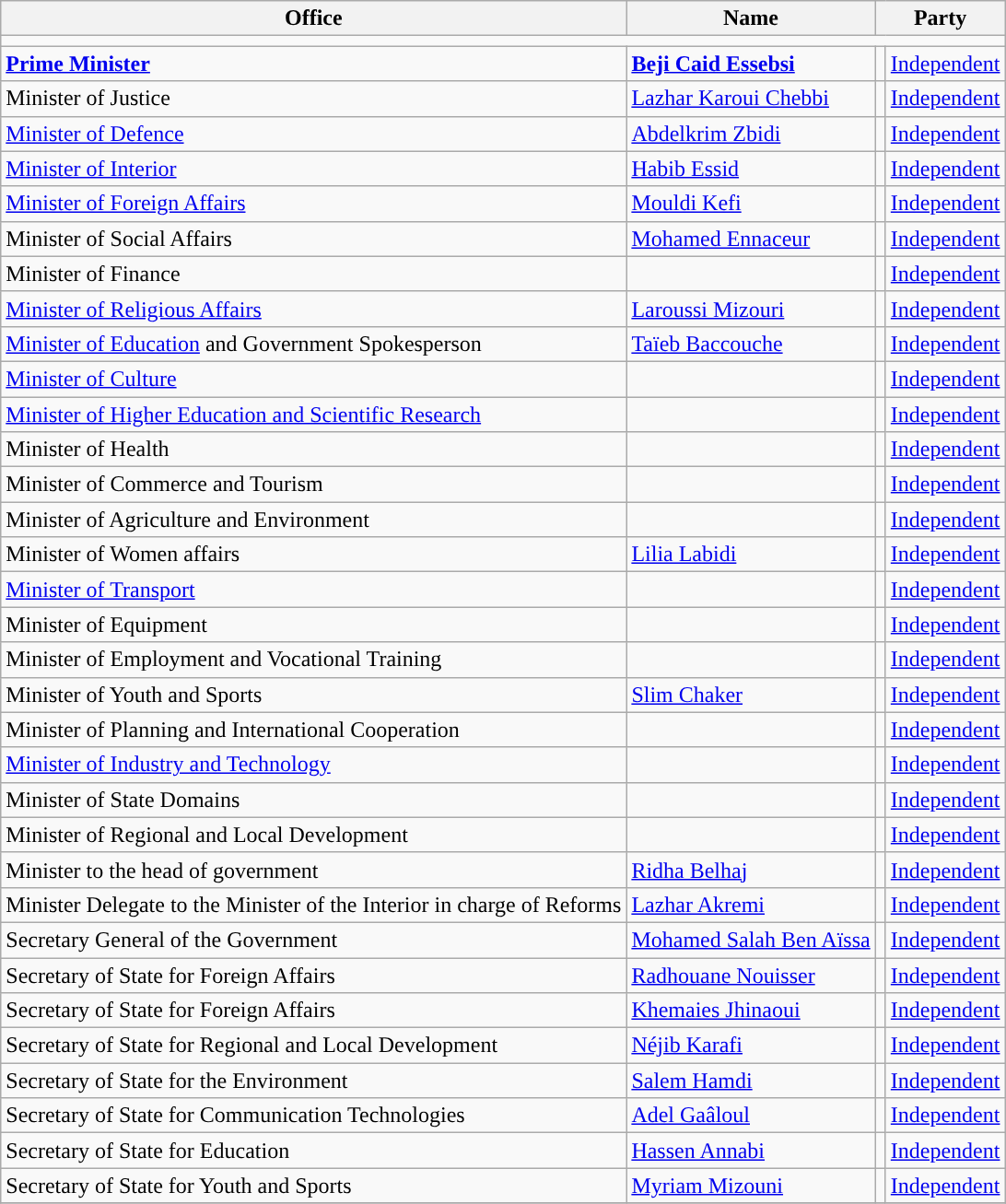<table class="wikitable" style="font-size: 100%;">
<tr>
<th>Office</th>
<th>Name</th>
<th colspan=2>Party</th>
</tr>
<tr>
<td colspan="4"></td>
</tr>
<tr>
<td><strong><a href='#'>Prime Minister</a></strong></td>
<td><strong><a href='#'>Beji Caid Essebsi</a></strong></td>
<td></td>
<td><a href='#'>Independent</a></td>
</tr>
<tr>
<td>Minister of Justice</td>
<td><a href='#'>Lazhar Karoui Chebbi</a></td>
<td></td>
<td><a href='#'>Independent</a></td>
</tr>
<tr>
<td><a href='#'>Minister of Defence</a></td>
<td><a href='#'>Abdelkrim Zbidi</a></td>
<td></td>
<td><a href='#'>Independent</a></td>
</tr>
<tr>
<td><a href='#'>Minister of Interior</a></td>
<td><a href='#'>Habib Essid</a></td>
<td></td>
<td><a href='#'>Independent</a></td>
</tr>
<tr>
<td><a href='#'>Minister of Foreign Affairs</a></td>
<td><a href='#'>Mouldi Kefi</a></td>
<td></td>
<td><a href='#'>Independent</a></td>
</tr>
<tr>
<td>Minister of Social Affairs</td>
<td><a href='#'>Mohamed Ennaceur</a></td>
<td></td>
<td><a href='#'>Independent</a></td>
</tr>
<tr>
<td>Minister of Finance</td>
<td></td>
<td></td>
<td><a href='#'>Independent</a></td>
</tr>
<tr>
<td><a href='#'>Minister of Religious Affairs</a></td>
<td><a href='#'>Laroussi Mizouri</a></td>
<td></td>
<td><a href='#'>Independent</a></td>
</tr>
<tr>
<td><a href='#'>Minister of Education</a> and Government Spokesperson</td>
<td><a href='#'>Taïeb Baccouche</a></td>
<td></td>
<td><a href='#'>Independent</a></td>
</tr>
<tr>
<td><a href='#'>Minister of Culture</a></td>
<td></td>
<td></td>
<td><a href='#'>Independent</a></td>
</tr>
<tr>
<td><a href='#'>Minister of Higher Education and Scientific Research</a></td>
<td></td>
<td></td>
<td><a href='#'>Independent</a></td>
</tr>
<tr>
<td>Minister of Health</td>
<td></td>
<td></td>
<td><a href='#'>Independent</a></td>
</tr>
<tr>
<td>Minister of Commerce and Tourism</td>
<td></td>
<td></td>
<td><a href='#'>Independent</a></td>
</tr>
<tr>
<td>Minister of Agriculture and Environment</td>
<td></td>
<td></td>
<td><a href='#'>Independent</a></td>
</tr>
<tr>
<td>Minister of Women affairs</td>
<td><a href='#'>Lilia Labidi</a></td>
<td></td>
<td><a href='#'>Independent</a></td>
</tr>
<tr>
<td><a href='#'>Minister of Transport</a></td>
<td></td>
<td></td>
<td><a href='#'>Independent</a></td>
</tr>
<tr>
<td>Minister of Equipment</td>
<td></td>
<td></td>
<td><a href='#'>Independent</a></td>
</tr>
<tr>
<td>Minister of Employment and Vocational Training</td>
<td></td>
<td></td>
<td><a href='#'>Independent</a></td>
</tr>
<tr>
<td>Minister of Youth and Sports</td>
<td><a href='#'>Slim Chaker</a></td>
<td></td>
<td><a href='#'>Independent</a></td>
</tr>
<tr>
<td>Minister of Planning and International Cooperation</td>
<td></td>
<td></td>
<td><a href='#'>Independent</a></td>
</tr>
<tr>
<td><a href='#'>Minister of Industry and Technology</a></td>
<td></td>
<td></td>
<td><a href='#'>Independent</a></td>
</tr>
<tr>
<td>Minister of State Domains</td>
<td></td>
<td></td>
<td><a href='#'>Independent</a></td>
</tr>
<tr>
<td>Minister of Regional and Local Development</td>
<td></td>
<td></td>
<td><a href='#'>Independent</a></td>
</tr>
<tr>
<td>Minister to the head of government</td>
<td><a href='#'> Ridha Belhaj</a></td>
<td></td>
<td><a href='#'>Independent</a></td>
</tr>
<tr>
<td>Minister Delegate to the Minister of the Interior in charge of Reforms</td>
<td><a href='#'>Lazhar Akremi</a></td>
<td></td>
<td><a href='#'>Independent</a></td>
</tr>
<tr>
<td>Secretary General of the Government</td>
<td><a href='#'>Mohamed Salah Ben Aïssa</a></td>
<td></td>
<td><a href='#'>Independent</a></td>
</tr>
<tr>
<td>Secretary of State for Foreign Affairs</td>
<td><a href='#'>Radhouane Nouisser</a></td>
<td></td>
<td><a href='#'>Independent</a></td>
</tr>
<tr>
<td>Secretary of State for Foreign Affairs</td>
<td><a href='#'>Khemaies Jhinaoui</a></td>
<td></td>
<td><a href='#'>Independent</a></td>
</tr>
<tr>
<td>Secretary of State for Regional and Local Development</td>
<td><a href='#'>Néjib Karafi</a></td>
<td></td>
<td><a href='#'>Independent</a></td>
</tr>
<tr>
<td>Secretary of State for the Environment</td>
<td><a href='#'>Salem Hamdi</a></td>
<td></td>
<td><a href='#'>Independent</a></td>
</tr>
<tr>
<td>Secretary of State for Communication Technologies</td>
<td><a href='#'>Adel Gaâloul</a></td>
<td></td>
<td><a href='#'>Independent</a></td>
</tr>
<tr>
<td>Secretary of State for Education</td>
<td><a href='#'>Hassen Annabi</a></td>
<td></td>
<td><a href='#'>Independent</a></td>
</tr>
<tr>
<td>Secretary of State for Youth and Sports</td>
<td><a href='#'>Myriam Mizouni</a></td>
<td></td>
<td><a href='#'>Independent</a></td>
</tr>
<tr>
</tr>
</table>
